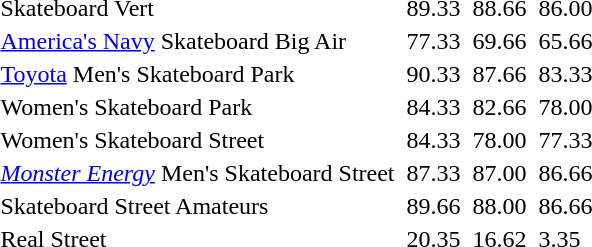<table>
<tr>
<td>Skateboard Vert</td>
<td></td>
<td>89.33</td>
<td></td>
<td>88.66</td>
<td></td>
<td>86.00</td>
</tr>
<tr>
<td><a href='#'>America's Navy</a> Skateboard Big Air</td>
<td></td>
<td>77.33</td>
<td></td>
<td>69.66</td>
<td></td>
<td>65.66</td>
</tr>
<tr>
<td><a href='#'>Toyota</a> Men's Skateboard Park</td>
<td></td>
<td>90.33</td>
<td></td>
<td>87.66</td>
<td></td>
<td>83.33</td>
</tr>
<tr>
<td>Women's Skateboard Park</td>
<td></td>
<td>84.33</td>
<td></td>
<td>82.66</td>
<td></td>
<td>78.00</td>
</tr>
<tr>
<td>Women's Skateboard Street</td>
<td></td>
<td>84.33</td>
<td></td>
<td>78.00</td>
<td></td>
<td>77.33</td>
</tr>
<tr>
<td><em><a href='#'>Monster Energy</a></em> Men's Skateboard Street</td>
<td></td>
<td>87.33</td>
<td></td>
<td>87.00</td>
<td></td>
<td>86.66</td>
</tr>
<tr>
<td>Skateboard Street Amateurs</td>
<td></td>
<td>89.66</td>
<td></td>
<td>88.00</td>
<td></td>
<td>86.66</td>
</tr>
<tr>
<td>Real Street</td>
<td></td>
<td>20.35</td>
<td></td>
<td>16.62</td>
<td></td>
<td>3.35</td>
</tr>
</table>
